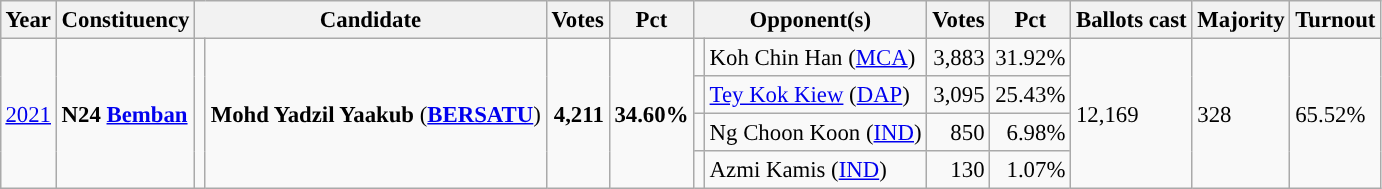<table class="wikitable" style="margin:0.5em ; font-size:95%">
<tr>
<th>Year</th>
<th>Constituency</th>
<th colspan=2>Candidate</th>
<th>Votes</th>
<th>Pct</th>
<th colspan=2>Opponent(s)</th>
<th>Votes</th>
<th>Pct</th>
<th>Ballots cast</th>
<th>Majority</th>
<th>Turnout</th>
</tr>
<tr>
<td rowspan=4><a href='#'>2021</a></td>
<td rowspan="4"><strong>N24 <a href='#'>Bemban</a></strong></td>
<td rowspan=4></td>
<td rowspan=4><strong>Mohd Yadzil Yaakub</strong> (<a href='#'><strong>BERSATU</strong></a>)</td>
<td rowspan=4 align="right"><strong>4,211</strong></td>
<td rowspan=4><strong>34.60%</strong></td>
<td></td>
<td>Koh Chin Han (<a href='#'>MCA</a>)</td>
<td align="right">3,883</td>
<td>31.92%</td>
<td rowspan=4>12,169</td>
<td rowspan=4>328</td>
<td rowspan=4>65.52%</td>
</tr>
<tr>
<td></td>
<td><a href='#'>Tey Kok Kiew</a> (<a href='#'>DAP</a>)</td>
<td align="right">3,095</td>
<td>25.43%</td>
</tr>
<tr>
<td></td>
<td>Ng Choon Koon (<a href='#'>IND</a>)</td>
<td align="right">850</td>
<td align="right">6.98%</td>
</tr>
<tr>
<td></td>
<td>Azmi Kamis (<a href='#'>IND</a>)</td>
<td align="right">130</td>
<td align="right">1.07%</td>
</tr>
</table>
